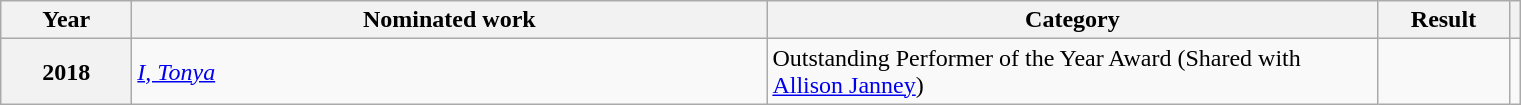<table class=wikitable>
<tr>
<th scope="col" style="width:5em;">Year</th>
<th scope="col" style="width:26em;">Nominated work</th>
<th scope="col" style="width:25em;">Category</th>
<th scope="col" style="width:5em;">Result</th>
<th scope="col"></th>
</tr>
<tr>
<th scope="row">2018</th>
<td><em><a href='#'>I, Tonya</a></em></td>
<td>Outstanding Performer of the Year Award (Shared with <a href='#'>Allison Janney</a>)</td>
<td></td>
<td style="text-align:center;"></td>
</tr>
</table>
